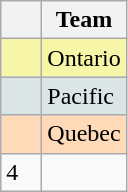<table class="wikitable">
<tr>
<th width=20></th>
<th>Team</th>
</tr>
<tr style="background:#F7F6A8;">
<td align="center"></td>
<td> Ontario</td>
</tr>
<tr style="background:#DCE5E5;">
<td align="center"></td>
<td> Pacific</td>
</tr>
<tr style="background:#FFDAB9;">
<td align="center"></td>
<td> Quebec</td>
</tr>
<tr>
<td>4</td>
<td></td>
</tr>
</table>
